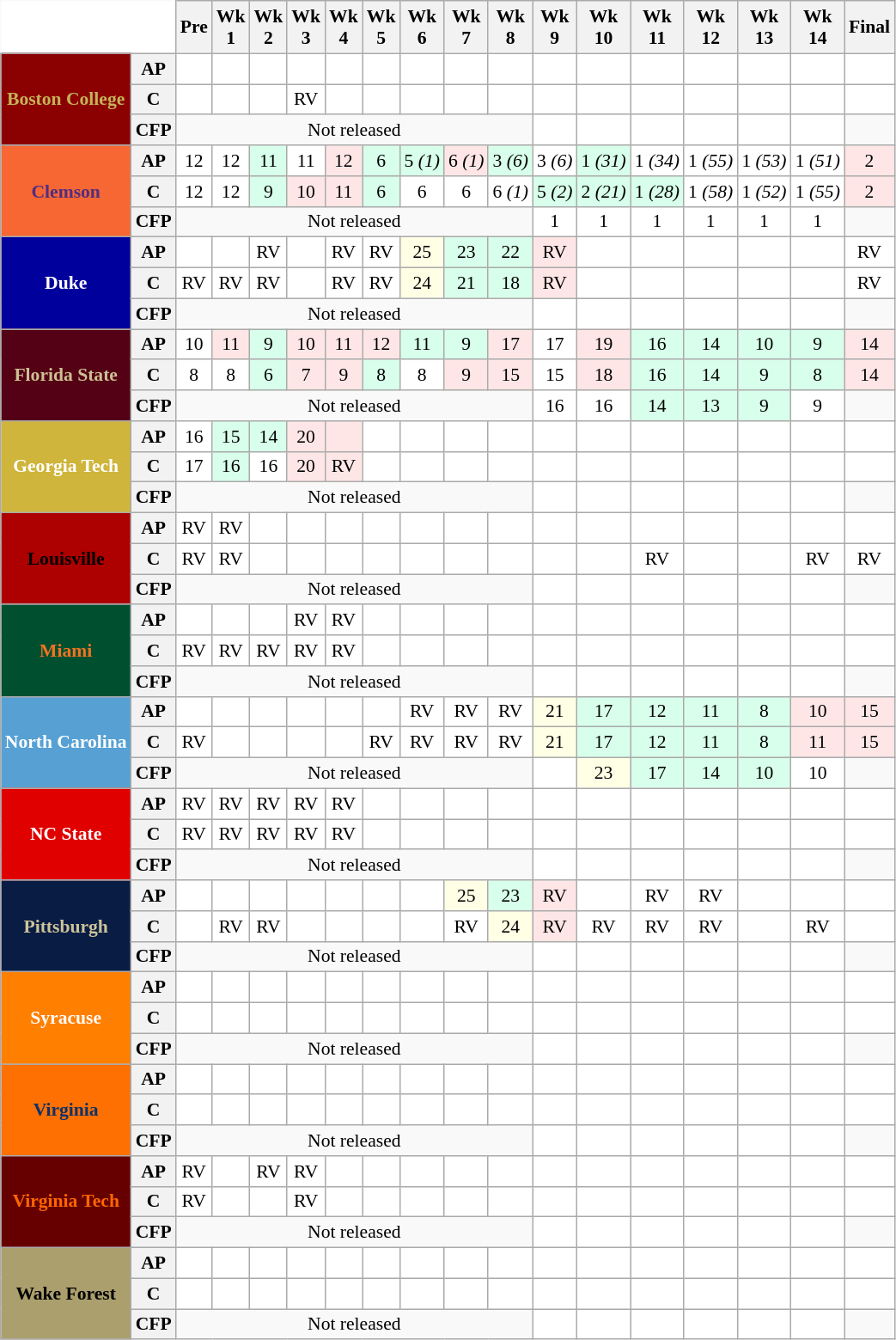<table class="wikitable" style="white-space:nowrap;font-size:90%;">
<tr>
<th colspan=2 style="background:white; border-top-style:hidden; border-left-style:hidden;"> </th>
<th>Pre</th>
<th>Wk<br>1</th>
<th>Wk<br>2</th>
<th>Wk<br>3</th>
<th>Wk<br>4</th>
<th>Wk<br>5</th>
<th>Wk<br>6</th>
<th>Wk<br>7</th>
<th>Wk<br>8</th>
<th>Wk<br>9</th>
<th>Wk<br>10</th>
<th>Wk<br>11</th>
<th>Wk<br>12</th>
<th>Wk<br>13</th>
<th>Wk<br>14</th>
<th>Final</th>
</tr>
<tr "text-align:center;">
<th rowspan=3 style="background:#8B0000; color:#C5B358;"><strong>Boston College</strong></th>
<th>AP</th>
<td style="background:#FFF;"></td>
<td style="background:#FFF;"></td>
<td style="background:#FFF;"></td>
<td style="background:#FFF;"></td>
<td style="background:#FFF;"></td>
<td style="background:#FFF;"></td>
<td style="background:#FFF;"></td>
<td style="background:#FFF;"></td>
<td style="background:#FFF;"></td>
<td style="background:#FFF;"></td>
<td style="background:#FFF;"></td>
<td style="background:#FFF;"></td>
<td style="background:#FFF;"></td>
<td style="background:#FFF;"></td>
<td style="background:#FFF;"></td>
<td style="background:#FFF;"></td>
</tr>
<tr style="text-align:center;">
<th>C</th>
<td style="background:#FFF;"></td>
<td style="background:#FFF;"></td>
<td style="background:#FFF;"></td>
<td style="background:#FFF;">RV</td>
<td style="background:#FFF;"></td>
<td style="background:#FFF;"></td>
<td style="background:#FFF;"></td>
<td style="background:#FFF;"></td>
<td style="background:#FFF;"></td>
<td style="background:#FFF;"></td>
<td style="background:#FFF;"></td>
<td style="background:#FFF;"></td>
<td style="background:#FFF;"></td>
<td style="background:#FFF;"></td>
<td style="background:#FFF;"></td>
<td style="background:#FFF;"></td>
</tr>
<tr style="text-align:center;">
<th>CFP</th>
<td colspan=9 align=center>Not released</td>
<td style="background:#FFF;"> </td>
<td style="background:#FFF;"></td>
<td style="background:#FFF;"></td>
<td style="background:#FFF;"></td>
<td style="background:#FFF;"></td>
<td style="background:#FFF;"></td>
</tr>
<tr style="text-align:center;">
<th rowspan=3 style="background:#F66733; color:#522D80;"><strong>Clemson</strong></th>
<th>AP</th>
<td style="background:#FFF;">12</td>
<td style="background:#FFF;">12</td>
<td style="background:#d8ffeb;">11</td>
<td style="background:#FFF;">11</td>
<td style="background:#ffe6e6;">12</td>
<td style="background:#d8ffeb;">6</td>
<td style="background:#d8ffeb;">5 <em>(1)</em></td>
<td style="background:#ffe6e6;">6 <em>(1)</em></td>
<td style="background:#d8ffeb;">3 <em>(6)</em></td>
<td style="background:#FFF;">3 <em>(6)</em></td>
<td style="background:#d8ffeb;">1 <em>(31)</em></td>
<td style="background:#FFF;">1 <em>(34)</em></td>
<td style="background:#FFF;">1 <em>(55)</em></td>
<td style="background:#FFF;">1 <em>(53)</em></td>
<td style="background:#FFF;">1 <em>(51)</em></td>
<td style="background:#ffe6e6;">2</td>
</tr>
<tr style="text-align:center;">
<th>C</th>
<td style="background:#FFF;">12</td>
<td style="background:#FFF;">12</td>
<td style="background:#d8ffeb;">9</td>
<td style="background:#ffe6e6;">10</td>
<td style="background:#ffe6e6;">11</td>
<td style="background:#d8ffeb;">6</td>
<td style="background:#FFF;">6</td>
<td style="background:#FFF;">6</td>
<td style="background:#FFF;">6 <em>(1)</em></td>
<td style="background:#d8ffeb;">5 <em>(2)</em></td>
<td style="background:#d8ffeb;">2 <em>(21)</em></td>
<td style="background:#d8ffeb;">1 <em>(28)</em></td>
<td style="background:#FFF;">1 <em>(58)</em></td>
<td style="background:#FFF;">1 <em>(52)</em></td>
<td style="background:#FFF;">1 <em>(55)</em></td>
<td style="background:#ffe6e6;">2</td>
</tr>
<tr style="text-align:center;">
<th>CFP</th>
<td colspan=9 align=center>Not released</td>
<td style="background:#FFF;">1</td>
<td style="background:#FFF;">1</td>
<td style="background:#FFF;">1</td>
<td style="background:#FFF;">1</td>
<td style="background:#FFF;">1</td>
<td style="background:#FFF;">1</td>
</tr>
<tr style="text-align:center;">
<th rowspan=3 style="background:#00009C; color:#FFFFFF;"><strong>Duke</strong></th>
<th>AP</th>
<td style="background:#FFF;"></td>
<td style="background:#FFF;"></td>
<td style="background:#FFF;">RV</td>
<td style="background:#FFF;"></td>
<td style="background:#FFF;">RV</td>
<td style="background:#FFF;">RV</td>
<td style="background:#ffffe6;">25</td>
<td style="background:#d8ffeb;">23</td>
<td style="background:#d8ffeb;">22</td>
<td style="background:#ffe6e6;">RV</td>
<td style="background:#FFF;"></td>
<td style="background:#FFF;"></td>
<td style="background:#FFF;"></td>
<td style="background:#FFF;"></td>
<td style="background:#FFF;"></td>
<td style="background:#FFF;">RV</td>
</tr>
<tr style="text-align:center;">
<th>C</th>
<td style="background:#FFF;">RV</td>
<td style="background:#FFF;">RV</td>
<td style="background:#FFF;">RV</td>
<td style="background:#FFF;"></td>
<td style="background:#FFF;">RV</td>
<td style="background:#FFF;">RV</td>
<td style="background:#ffffe6;">24</td>
<td style="background:#d8ffeb;">21</td>
<td style="background:#d8ffeb;">18</td>
<td style="background:#ffe6e6;">RV</td>
<td style="background:#FFF;"></td>
<td style="background:#FFF;"></td>
<td style="background:#FFF;"></td>
<td style="background:#FFF;"></td>
<td style="background:#FFF;"></td>
<td style="background:#FFF;">RV</td>
</tr>
<tr style="text-align:center;">
<th>CFP</th>
<td colspan=9 align=center>Not released</td>
<td style="background:#FFF;"> </td>
<td style="background:#FFF;"></td>
<td style="background:#FFF;"></td>
<td style="background:#FFF;"></td>
<td style="background:#FFF;"></td>
<td style="background:#FFF;"></td>
</tr>
<tr style="text-align:center;">
<th rowspan=3 style="background:#540115; color:#CDC092;"><strong>Florida State</strong></th>
<th>AP</th>
<td style="background:#FFF;">10</td>
<td style="background:#ffe6e6;">11</td>
<td style="background:#d8ffeb;">9</td>
<td style="background:#ffe6e6;">10</td>
<td style="background:#ffe6e6;">11</td>
<td style="background:#ffe6e6;">12</td>
<td style="background:#d8ffeb;">11</td>
<td style="background:#d8ffeb;">9</td>
<td style="background:#ffe6e6;">17</td>
<td style="background:#FFF;">17</td>
<td style="background:#ffe6e6;">19</td>
<td style="background:#d8ffeb;">16</td>
<td style="background:#d8ffeb;">14</td>
<td style="background:#d8ffeb;">10</td>
<td style="background:#d8ffeb;">9</td>
<td style="background:#ffe6e6;">14</td>
</tr>
<tr style="text-align:center;">
<th>C</th>
<td style="background:#FFF;">8</td>
<td style="background:#FFF;">8</td>
<td style="background:#d8ffeb;">6</td>
<td style="background:#ffe6e6;">7</td>
<td style="background:#ffe6e6;">9</td>
<td style="background:#d8ffeb;">8</td>
<td style="background:#FFF;">8</td>
<td style="background:#ffe6e6;">9</td>
<td style="background:#ffe6e6;">15</td>
<td style="background:#FFF;">15</td>
<td style="background:#ffe6e6;">18</td>
<td style="background:#d8ffeb;">16</td>
<td style="background:#d8ffeb;">14</td>
<td style="background:#d8ffeb;">9</td>
<td style="background:#d8ffeb;">8</td>
<td style="background:#ffe6e6;">14</td>
</tr>
<tr style="text-align:center;">
<th>CFP</th>
<td colspan=9 align=center>Not released</td>
<td style="background:#FFF;">16</td>
<td style="background:#FFF;">16</td>
<td style="background:#d8ffeb;">14</td>
<td style="background:#d8ffeb;">13</td>
<td style="background:#d8ffeb;">9</td>
<td style="background:#FFF;">9</td>
</tr>
<tr style="text-align:center;">
<th rowspan=3 style="background:#CFB53B; color:#FFFFFF;"><strong>Georgia Tech</strong></th>
<th>AP</th>
<td style="background:#FFF;">16</td>
<td style="background:#d8ffeb;">15</td>
<td style="background:#d8ffeb;">14</td>
<td style="background:#ffe6e6;">20</td>
<td style="background:#ffe6e6;"></td>
<td style="background:#FFF;"></td>
<td style="background:#FFF;"></td>
<td style="background:#FFF;"></td>
<td style="background:#FFF;"></td>
<td style="background:#FFF;"></td>
<td style="background:#FFF;"></td>
<td style="background:#FFF;"></td>
<td style="background:#FFF;"></td>
<td style="background:#FFF;"></td>
<td style="background:#FFF;"></td>
<td style="background:#FFF;"></td>
</tr>
<tr style="text-align:center;">
<th>C</th>
<td style="background:#FFF;">17</td>
<td style="background:#d8ffeb;">16</td>
<td style="background:#FFF;">16</td>
<td style="background:#ffe6e6;">20</td>
<td style="background:#ffe6e6;">RV</td>
<td style="background:#FFF;"></td>
<td style="background:#FFF;"></td>
<td style="background:#FFF;"></td>
<td style="background:#FFF;"></td>
<td style="background:#FFF;"></td>
<td style="background:#FFF;"></td>
<td style="background:#FFF;"></td>
<td style="background:#FFF;"></td>
<td style="background:#FFF;"></td>
<td style="background:#FFF;"></td>
<td style="background:#FFF;"></td>
</tr>
<tr style="text-align:center;">
<th>CFP</th>
<td colspan=9 align=center>Not released</td>
<td style="background:#FFF;"> </td>
<td style="background:#FFF;"></td>
<td style="background:#FFF;"></td>
<td style="background:#FFF;"></td>
<td style="background:#FFF;"></td>
<td style="background:#FFF;"></td>
</tr>
<tr style="text-align:center;">
<th rowspan=3 style="background:#AD0000; color:#000000;"><strong>Louisville</strong></th>
<th>AP</th>
<td style="background:#FFF;">RV</td>
<td style="background:#FFF;">RV</td>
<td style="background:#FFF;"></td>
<td style="background:#FFF;"></td>
<td style="background:#FFF;"></td>
<td style="background:#FFF;"></td>
<td style="background:#FFF;"></td>
<td style="background:#FFF;"></td>
<td style="background:#FFF;"></td>
<td style="background:#FFF;"></td>
<td style="background:#FFF;"></td>
<td style="background:#FFF;"></td>
<td style="background:#FFF;"></td>
<td style="background:#FFF;"></td>
<td style="background:#FFF;"></td>
<td style="background:#FFF;"></td>
</tr>
<tr style="text-align:center;">
<th>C</th>
<td style="background:#FFF;">RV</td>
<td style="background:#FFF;">RV</td>
<td style="background:#FFF;"></td>
<td style="background:#FFF;"></td>
<td style="background:#FFF;"></td>
<td style="background:#FFF;"></td>
<td style="background:#FFF;"></td>
<td style="background:#FFF;"></td>
<td style="background:#FFF;"></td>
<td style="background:#FFF;"></td>
<td style="background:#FFF;"></td>
<td style="background:#FFF;">RV</td>
<td style="background:#FFF;"></td>
<td style="background:#FFF;"></td>
<td style="background:#FFF;">RV</td>
<td style="background:#FFF;">RV</td>
</tr>
<tr style="text-align:center;">
<th>CFP</th>
<td colspan=9 align=center>Not released</td>
<td style="background:#FFF;"> </td>
<td style="background:#FFF;"></td>
<td style="background:#FFF;"></td>
<td style="background:#FFF;"></td>
<td style="background:#FFF;"></td>
<td style="background:#FFF;"></td>
</tr>
<tr style="text-align:center;">
<th rowspan=3 style="background:#005030; color:#f47321;"><strong>Miami</strong></th>
<th>AP</th>
<td style="background:#FFF;"></td>
<td style="background:#FFF;"></td>
<td style="background:#FFF;"></td>
<td style="background:#FFF;">RV</td>
<td style="background:#FFF;">RV</td>
<td style="background:#FFF;"></td>
<td style="background:#FFF;"></td>
<td style="background:#FFF;"></td>
<td style="background:#FFF;"></td>
<td style="background:#FFF;"></td>
<td style="background:#FFF;"></td>
<td style="background:#FFF;"></td>
<td style="background:#FFF;"></td>
<td style="background:#FFF;"></td>
<td style="background:#FFF;"></td>
<td style="background:#FFF;"></td>
</tr>
<tr style="text-align:center;">
<th>C</th>
<td style="background:#FFF;">RV</td>
<td style="background:#FFF;">RV</td>
<td style="background:#FFF;">RV</td>
<td style="background:#FFF;">RV</td>
<td style="background:#FFF;">RV</td>
<td style="background:#FFF;"></td>
<td style="background:#FFF;"></td>
<td style="background:#FFF;"></td>
<td style="background:#FFF;"></td>
<td style="background:#FFF;"></td>
<td style="background:#FFF;"></td>
<td style="background:#FFF;"></td>
<td style="background:#FFF;"></td>
<td style="background:#FFF;"></td>
<td style="background:#FFF;"></td>
<td style="background:#FFF;"></td>
</tr>
<tr style="text-align:center;">
<th>CFP</th>
<td colspan=9 align=center>Not released</td>
<td style="background:#FFF;"> </td>
<td style="background:#FFF;"></td>
<td style="background:#FFF;"></td>
<td style="background:#FFF;"></td>
<td style="background:#FFF;"></td>
<td style="background:#FFF;"></td>
</tr>
<tr style="text-align:center;">
<th rowspan=3 style="background:#56A0D3; color:#FFFFFF;"><strong>North Carolina</strong></th>
<th>AP</th>
<td style="background:#FFF;"></td>
<td style="background:#FFF;"></td>
<td style="background:#FFF;"></td>
<td style="background:#FFF;"></td>
<td style="background:#FFF;"></td>
<td style="background:#FFF;"></td>
<td style="background:#FFF;">RV</td>
<td style="background:#FFF;">RV</td>
<td style="background:#FFF;">RV</td>
<td style="background:#ffffe6;">21</td>
<td style="background:#d8ffeb;">17</td>
<td style="background:#d8ffeb;">12</td>
<td style="background:#d8ffeb;">11</td>
<td style="background:#d8ffeb;">8</td>
<td style="background:#ffe6e6;">10</td>
<td style="background:#ffe6e6;">15</td>
</tr>
<tr style="text-align:center;">
<th>C</th>
<td style="background:#FFF;">RV</td>
<td style="background:#FFF;"></td>
<td style="background:#FFF;"></td>
<td style="background:#FFF;"></td>
<td style="background:#FFF;"></td>
<td style="background:#FFF;">RV</td>
<td style="background:#FFF;">RV</td>
<td style="background:#FFF;">RV</td>
<td style="background:#FFF;">RV</td>
<td style="background:#ffffe6;">21</td>
<td style="background:#d8ffeb;">17</td>
<td style="background:#d8ffeb;">12</td>
<td style="background:#d8ffeb;">11</td>
<td style="background:#d8ffeb;">8</td>
<td style="background:#ffe6e6;">11</td>
<td style="background:#ffe6e6;">15</td>
</tr>
<tr style="text-align:center;">
<th>CFP</th>
<td colspan=9 align=center>Not released</td>
<td style="background:#FFF;"> </td>
<td style="background:#ffffe6;">23</td>
<td style="background:#d8ffeb;">17</td>
<td style="background:#d8ffeb;">14</td>
<td style="background:#d8ffeb;">10</td>
<td style="background:#FFF;">10</td>
</tr>
<tr style="text-align:center;">
<th rowspan=3 style="background:#e00000; color:#FFFFFF;"><strong>NC State</strong></th>
<th>AP</th>
<td style="background:#FFF;">RV</td>
<td style="background:#FFF;">RV</td>
<td style="background:#FFF;">RV</td>
<td style="background:#FFF;">RV</td>
<td style="background:#FFF;">RV</td>
<td style="background:#FFF;"></td>
<td style="background:#FFF;"></td>
<td style="background:#FFF;"></td>
<td style="background:#FFF;"></td>
<td style="background:#FFF;"></td>
<td style="background:#FFF;"></td>
<td style="background:#FFF;"></td>
<td style="background:#FFF;"></td>
<td style="background:#FFF;"></td>
<td style="background:#FFF;"></td>
<td style="background:#FFF;"></td>
</tr>
<tr style="text-align:center;">
<th>C</th>
<td style="background:#FFF;">RV</td>
<td style="background:#FFF;">RV</td>
<td style="background:#FFF;">RV</td>
<td style="background:#FFF;">RV</td>
<td style="background:#FFF;">RV</td>
<td style="background:#FFF;"></td>
<td style="background:#FFF;"></td>
<td style="background:#FFF;"></td>
<td style="background:#FFF;"></td>
<td style="background:#FFF;"></td>
<td style="background:#FFF;"></td>
<td style="background:#FFF;"></td>
<td style="background:#FFF;"></td>
<td style="background:#FFF;"></td>
<td style="background:#FFF;"></td>
<td style="background:#FFF;"></td>
</tr>
<tr style="text-align:center;">
<th>CFP</th>
<td colspan=9 align=center>Not released</td>
<td style="background:#FFF;"> </td>
<td style="background:#FFF;"></td>
<td style="background:#FFF;"></td>
<td style="background:#FFF;"></td>
<td style="background:#FFF;"></td>
<td style="background:#FFF;"></td>
</tr>
<tr style="text-align:center;">
<th rowspan=3 style="background:#091C44; color:#CEC499;"><strong>Pittsburgh</strong></th>
<th>AP</th>
<td style="background:#FFF;"></td>
<td style="background:#FFF;"></td>
<td style="background:#FFF;"></td>
<td style="background:#FFF;"></td>
<td style="background:#FFF;"></td>
<td style="background:#FFF;"></td>
<td style="background:#FFF;"></td>
<td style="background:#ffffe6;">25</td>
<td style="background:#d8ffeb;">23</td>
<td style="background:#ffe6e6;">RV</td>
<td style="background:#FFF;"></td>
<td style="background:#FFF;">RV</td>
<td style="background:#FFF;">RV</td>
<td style="background:#FFF;"></td>
<td style="background:#FFF;"></td>
<td style="background:#FFF;"></td>
</tr>
<tr style="text-align:center;">
<th>C</th>
<td style="background:#FFF;"></td>
<td style="background:#FFF;">RV</td>
<td style="background:#FFF;">RV</td>
<td style="background:#FFF;"></td>
<td style="background:#FFF;"></td>
<td style="background:#FFF;"></td>
<td style="background:#FFF;"></td>
<td style="background:#FFF;">RV</td>
<td style="background:#ffffe6;">24</td>
<td style="background:#ffe6e6;">RV</td>
<td style="background:#FFF;">RV</td>
<td style="background:#FFF;">RV</td>
<td style="background:#FFF;">RV</td>
<td style="background:#FFF;"></td>
<td style="background:#FFF;">RV</td>
<td style="background:#FFF;"></td>
</tr>
<tr style="text-align:center;">
<th>CFP</th>
<td colspan=9 align=center>Not released</td>
<td style="background:#FFF;"> </td>
<td style="background:#FFF;"></td>
<td style="background:#FFF;"></td>
<td style="background:#FFF;"></td>
<td style="background:#FFF;"></td>
<td style="background:#FFF;"></td>
</tr>
<tr style="text-align:center;">
<th rowspan=3 style="background:#FF7F00; color:#ffffff;"><strong>Syracuse</strong></th>
<th>AP</th>
<td style="background:#FFF;"></td>
<td style="background:#FFF;"></td>
<td style="background:#FFF;"></td>
<td style="background:#FFF;"></td>
<td style="background:#FFF;"></td>
<td style="background:#FFF;"></td>
<td style="background:#FFF;"></td>
<td style="background:#FFF;"></td>
<td style="background:#FFF;"></td>
<td style="background:#FFF;"></td>
<td style="background:#FFF;"></td>
<td style="background:#FFF;"></td>
<td style="background:#FFF;"></td>
<td style="background:#FFF;"></td>
<td style="background:#FFF;"></td>
<td style="background:#FFF;"></td>
</tr>
<tr style="text-align:center;">
<th>C</th>
<td style="background:#FFF;"></td>
<td style="background:#FFF;"></td>
<td style="background:#FFF;"></td>
<td style="background:#FFF;"></td>
<td style="background:#FFF;"></td>
<td style="background:#FFF;"></td>
<td style="background:#FFF;"></td>
<td style="background:#FFF;"></td>
<td style="background:#FFF;"></td>
<td style="background:#FFF;"></td>
<td style="background:#FFF;"></td>
<td style="background:#FFF;"></td>
<td style="background:#FFF;"></td>
<td style="background:#FFF;"></td>
<td style="background:#FFF;"></td>
<td style="background:#FFF;"></td>
</tr>
<tr style="text-align:center;">
<th>CFP</th>
<td colspan=9 align=center>Not released</td>
<td style="background:#FFF;"> </td>
<td style="background:#FFF;"></td>
<td style="background:#FFF;"></td>
<td style="background:#FFF;"></td>
<td style="background:#FFF;"></td>
<td style="background:#FFF;"></td>
</tr>
<tr style="text-align:center;">
<th rowspan=3 style="background:#ff7003; color:#0d3268;"><strong>Virginia</strong></th>
<th>AP</th>
<td style="background:#FFF;"></td>
<td style="background:#FFF;"></td>
<td style="background:#FFF;"></td>
<td style="background:#FFF;"></td>
<td style="background:#FFF;"></td>
<td style="background:#FFF;"></td>
<td style="background:#FFF;"></td>
<td style="background:#FFF;"></td>
<td style="background:#FFF;"></td>
<td style="background:#FFF;"></td>
<td style="background:#FFF;"></td>
<td style="background:#FFF;"></td>
<td style="background:#FFF;"></td>
<td style="background:#FFF;"></td>
<td style="background:#FFF;"></td>
<td style="background:#FFF;"></td>
</tr>
<tr style="text-align:center;">
<th>C</th>
<td style="background:#FFF;"></td>
<td style="background:#FFF;"></td>
<td style="background:#FFF;"></td>
<td style="background:#FFF;"></td>
<td style="background:#FFF;"></td>
<td style="background:#FFF;"></td>
<td style="background:#FFF;"></td>
<td style="background:#FFF;"></td>
<td style="background:#FFF;"></td>
<td style="background:#FFF;"></td>
<td style="background:#FFF;"></td>
<td style="background:#FFF;"></td>
<td style="background:#FFF;"></td>
<td style="background:#FFF;"></td>
<td style="background:#FFF;"></td>
<td style="background:#FFF;"></td>
</tr>
<tr style="text-align:center;">
<th>CFP</th>
<td colspan=9 align=center>Not released</td>
<td style="background:#FFF;"> </td>
<td style="background:#FFF;"></td>
<td style="background:#FFF;"></td>
<td style="background:#FFF;"></td>
<td style="background:#FFF;"></td>
<td style="background:#FFF;"></td>
</tr>
<tr style="text-align:center;">
<th rowspan=3 style="background:#660000; color:#ff6600;"><strong>Virginia Tech</strong></th>
<th>AP</th>
<td style="background:#FFF;">RV</td>
<td style="background:#FFF;"></td>
<td style="background:#FFF;">RV</td>
<td style="background:#FFF;">RV</td>
<td style="background:#FFF;"></td>
<td style="background:#FFF;"></td>
<td style="background:#FFF;"></td>
<td style="background:#FFF;"></td>
<td style="background:#FFF;"></td>
<td style="background:#FFF;"></td>
<td style="background:#FFF;"></td>
<td style="background:#FFF;"></td>
<td style="background:#FFF;"></td>
<td style="background:#FFF;"></td>
<td style="background:#FFF;"></td>
<td style="background:#FFF;"></td>
</tr>
<tr style="text-align:center;">
<th>C</th>
<td style="background:#FFF;">RV</td>
<td style="background:#FFF;"></td>
<td style="background:#FFF;"></td>
<td style="background:#FFF;">RV</td>
<td style="background:#FFF;"></td>
<td style="background:#FFF;"></td>
<td style="background:#FFF;"></td>
<td style="background:#FFF;"></td>
<td style="background:#FFF;"></td>
<td style="background:#FFF;"></td>
<td style="background:#FFF;"></td>
<td style="background:#FFF;"></td>
<td style="background:#FFF;"></td>
<td style="background:#FFF;"></td>
<td style="background:#FFF;"></td>
<td style="background:#FFF;"></td>
</tr>
<tr style="text-align:center;">
<th>CFP</th>
<td colspan=9 align=center>Not released</td>
<td style="background:#FFF;"> </td>
<td style="background:#FFF;"></td>
<td style="background:#FFF;"></td>
<td style="background:#FFF;"></td>
<td style="background:#FFF;"></td>
<td style="background:#FFF;"></td>
</tr>
<tr style="text-align:center;">
<th rowspan=3 style="background:#AB9F6D; color:#000000;"><strong>Wake Forest</strong></th>
<th>AP</th>
<td style="background:#FFF;"></td>
<td style="background:#FFF;"></td>
<td style="background:#FFF;"></td>
<td style="background:#FFF;"></td>
<td style="background:#FFF;"></td>
<td style="background:#FFF;"></td>
<td style="background:#FFF;"></td>
<td style="background:#FFF;"></td>
<td style="background:#FFF;"></td>
<td style="background:#FFF;"></td>
<td style="background:#FFF;"></td>
<td style="background:#FFF;"></td>
<td style="background:#FFF;"></td>
<td style="background:#FFF;"></td>
<td style="background:#FFF;"></td>
<td style="background:#FFF;"></td>
</tr>
<tr style="text-align:center;">
<th>C</th>
<td style="background:#FFF;"></td>
<td style="background:#FFF;"></td>
<td style="background:#FFF;"></td>
<td style="background:#FFF;"></td>
<td style="background:#FFF;"></td>
<td style="background:#FFF;"></td>
<td style="background:#FFF;"></td>
<td style="background:#FFF;"></td>
<td style="background:#FFF;"></td>
<td style="background:#FFF;"></td>
<td style="background:#FFF;"></td>
<td style="background:#FFF;"></td>
<td style="background:#FFF;"></td>
<td style="background:#FFF;"></td>
<td style="background:#FFF;"></td>
<td style="background:#FFF;"></td>
</tr>
<tr style="text-align:center;">
<th>CFP</th>
<td colspan=9 align=center>Not released</td>
<td style="background:#FFF;"> </td>
<td style="background:#FFF;"></td>
<td style="background:#FFF;"></td>
<td style="background:#FFF;"></td>
<td style="background:#FFF;"></td>
<td style="background:#FFF;"></td>
</tr>
</table>
